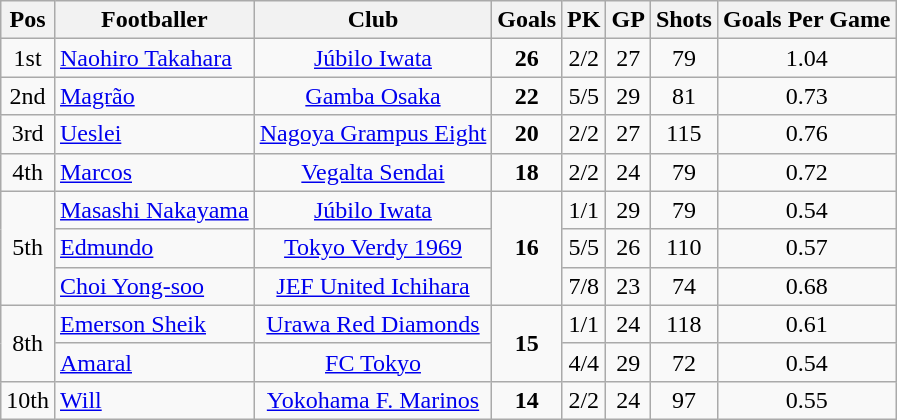<table class="wikitable" style="text-align:center">
<tr>
<th>Pos</th>
<th>Footballer</th>
<th>Club</th>
<th>Goals</th>
<th>PK</th>
<th>GP</th>
<th>Shots</th>
<th>Goals Per Game</th>
</tr>
<tr>
<td>1st</td>
<td align=left> <a href='#'>Naohiro Takahara</a></td>
<td><a href='#'>Júbilo Iwata</a></td>
<td><strong>26</strong></td>
<td>2/2</td>
<td>27</td>
<td>79</td>
<td>1.04</td>
</tr>
<tr>
<td>2nd</td>
<td align=left> <a href='#'>Magrão</a></td>
<td><a href='#'>Gamba Osaka</a></td>
<td><strong>22</strong></td>
<td>5/5</td>
<td>29</td>
<td>81</td>
<td>0.73</td>
</tr>
<tr>
<td>3rd</td>
<td align=left> <a href='#'>Ueslei</a></td>
<td><a href='#'>Nagoya Grampus Eight</a></td>
<td><strong>20</strong></td>
<td>2/2</td>
<td>27</td>
<td>115</td>
<td>0.76</td>
</tr>
<tr>
<td>4th</td>
<td align=left> <a href='#'>Marcos</a></td>
<td><a href='#'>Vegalta Sendai</a></td>
<td><strong>18</strong></td>
<td>2/2</td>
<td>24</td>
<td>79</td>
<td>0.72</td>
</tr>
<tr>
<td rowspan=3>5th</td>
<td align=left> <a href='#'>Masashi Nakayama</a></td>
<td><a href='#'>Júbilo Iwata</a></td>
<td rowspan=3><strong>16</strong></td>
<td>1/1</td>
<td>29</td>
<td>79</td>
<td>0.54</td>
</tr>
<tr>
<td align=left> <a href='#'>Edmundo</a></td>
<td><a href='#'>Tokyo Verdy 1969</a></td>
<td>5/5</td>
<td>26</td>
<td>110</td>
<td>0.57</td>
</tr>
<tr>
<td align=left> <a href='#'>Choi Yong-soo</a></td>
<td><a href='#'>JEF United Ichihara</a></td>
<td>7/8</td>
<td>23</td>
<td>74</td>
<td>0.68</td>
</tr>
<tr>
<td rowspan=2>8th</td>
<td align=left> <a href='#'>Emerson Sheik</a></td>
<td><a href='#'>Urawa Red Diamonds</a></td>
<td rowspan=2><strong>15</strong></td>
<td>1/1</td>
<td>24</td>
<td>118</td>
<td>0.61</td>
</tr>
<tr>
<td align=left> <a href='#'>Amaral</a></td>
<td><a href='#'>FC Tokyo</a></td>
<td>4/4</td>
<td>29</td>
<td>72</td>
<td>0.54</td>
</tr>
<tr>
<td>10th</td>
<td align=left> <a href='#'>Will</a></td>
<td><a href='#'>Yokohama F. Marinos</a></td>
<td><strong>14</strong></td>
<td>2/2</td>
<td>24</td>
<td>97</td>
<td>0.55</td>
</tr>
</table>
